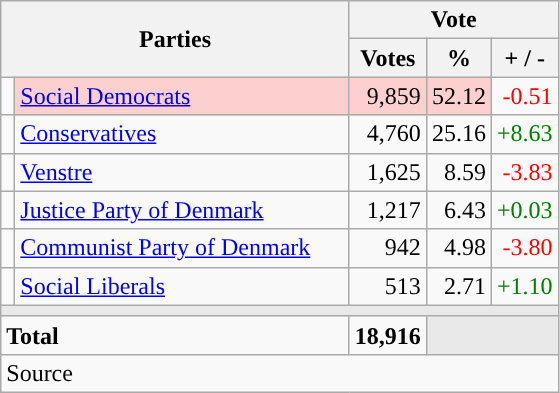<table class="wikitable" style="text-align:right;">
<tr>
<th style="text-align:centre;" rowspan="2" colspan="2" width="225">Parties</th>
<th colspan="3">Vote</th>
</tr>
<tr>
<th width="15">Votes</th>
<th width="15">%</th>
<th width="15">+ / -</th>
</tr>
<tr>
<td width="2" style="color:inherit;background:"></td>
<td bgcolor=#fbd0ce  align="left"><a href='#'>Social Democrats</a></td>
<td bgcolor=#fbd0ce>9,859</td>
<td bgcolor=#fbd0ce>52.12</td>
<td style=color:red;>-0.51</td>
</tr>
<tr>
<td width="2" style="color:inherit;background:"></td>
<td align="left"><a href='#'>Conservatives</a></td>
<td>4,760</td>
<td>25.16</td>
<td style=color:green;>+8.63</td>
</tr>
<tr>
<td width="2" style="color:inherit;background:"></td>
<td align="left"><a href='#'>Venstre</a></td>
<td>1,625</td>
<td>8.59</td>
<td style=color:red;>-3.83</td>
</tr>
<tr>
<td width="2" style="color:inherit;background:"></td>
<td align="left"><a href='#'>Justice Party of Denmark</a></td>
<td>1,217</td>
<td>6.43</td>
<td style=color:green;>+0.03</td>
</tr>
<tr>
<td width="2" style="color:inherit;background:"></td>
<td align="left"><a href='#'>Communist Party of Denmark</a></td>
<td>942</td>
<td>4.98</td>
<td style=color:red;>-3.80</td>
</tr>
<tr>
<td width="2" style="color:inherit;background:"></td>
<td align="left"><a href='#'>Social Liberals</a></td>
<td>513</td>
<td>2.71</td>
<td style=color:green;>+1.10</td>
</tr>
<tr>
<td colspan="7" bgcolor="#E9E9E9"></td>
</tr>
<tr>
<td align="left" colspan="2"><strong>Total</strong></td>
<td><strong>18,916</strong></td>
<td bgcolor="#E9E9E9" colspan="2"></td>
</tr>
<tr>
<td align="left" colspan="6">Source</td>
</tr>
</table>
